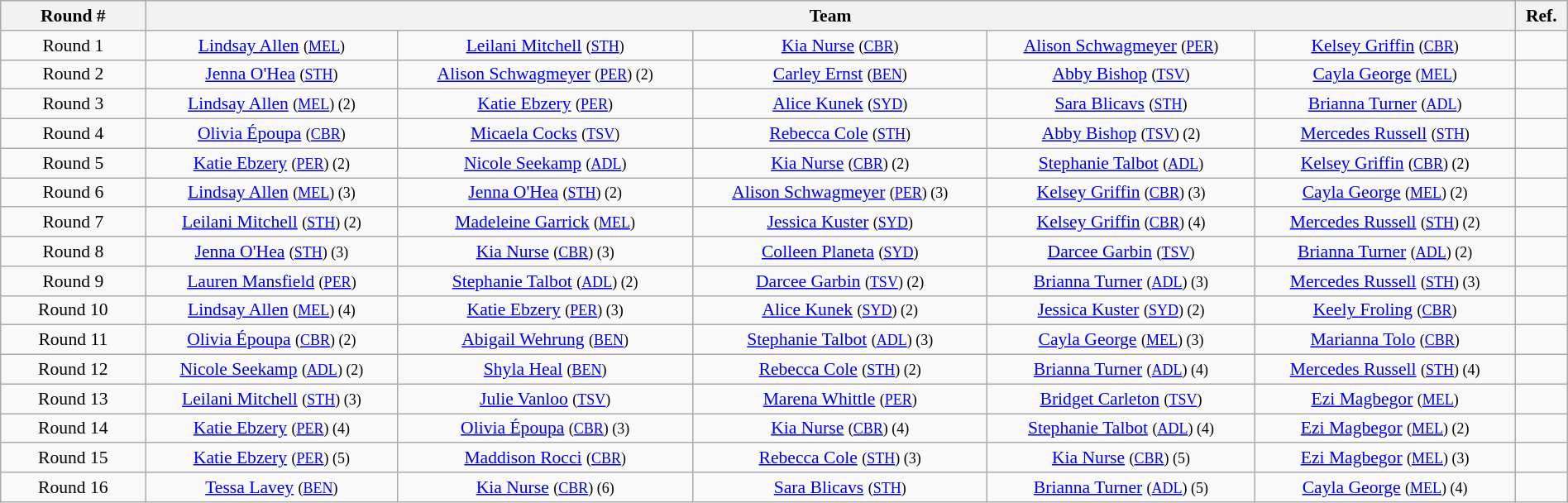<table class="wikitable" style="width: 100%; text-align:center; font-size:90%">
<tr>
<th rowspan=1 width=110>Round #</th>
<th colspan=5 width=50>Team</th>
<th colspan=5 width=5>Ref.</th>
</tr>
<tr>
<td>Round 1</td>
<td><a href='#'>Lindsay Allen</a> <small> (<a href='#'>MEL</a>)</small></td>
<td><a href='#'>Leilani Mitchell</a> <small>(<a href='#'>STH</a>)</small></td>
<td><a href='#'>Kia Nurse</a> <small>(<a href='#'>CBR</a>) </small></td>
<td><a href='#'>Alison Schwagmeyer</a> <small> (<a href='#'>PER</a>)</small></td>
<td><a href='#'>Kelsey Griffin</a> <small>(<a href='#'>CBR</a>) </small></td>
<td></td>
</tr>
<tr>
<td>Round 2</td>
<td><a href='#'>Jenna O'Hea</a> <small>(<a href='#'>STH</a>)</small></td>
<td><a href='#'>Alison Schwagmeyer</a> <small> (<a href='#'>PER</a>) (2)</small></td>
<td><a href='#'>Carley Ernst</a> <small>(<a href='#'>BEN</a>) </small></td>
<td><a href='#'>Abby Bishop</a> <small> (<a href='#'>TSV</a>)</small></td>
<td><a href='#'>Cayla George</a> <small> (<a href='#'>MEL</a>)</small></td>
<td></td>
</tr>
<tr>
<td>Round 3</td>
<td><a href='#'>Lindsay Allen</a> <small> (<a href='#'>MEL</a>) (2)</small></td>
<td><a href='#'>Katie Ebzery</a> <small> (<a href='#'>PER</a>)</small></td>
<td><a href='#'>Alice Kunek</a> <small> (<a href='#'>SYD</a>)</small></td>
<td><a href='#'>Sara Blicavs</a> <small>(<a href='#'>STH</a>)</small></td>
<td><a href='#'>Brianna Turner</a> <small> (<a href='#'>ADL</a>)</small></td>
<td></td>
</tr>
<tr>
<td>Round 4</td>
<td><a href='#'>Olivia Époupa</a> <small>(<a href='#'>CBR</a>)</small></td>
<td><a href='#'>Micaela Cocks</a> <small> (<a href='#'>TSV</a>)</small></td>
<td><a href='#'>Rebecca Cole</a> <small>(<a href='#'>STH</a>)</small></td>
<td><a href='#'>Abby Bishop</a> <small> (<a href='#'>TSV</a>) (2)</small></td>
<td><a href='#'>Mercedes Russell</a> <small>(<a href='#'>STH</a>)</small></td>
<td></td>
</tr>
<tr>
<td>Round 5</td>
<td><a href='#'>Katie Ebzery</a> <small> (<a href='#'>PER</a>) (2)</small></td>
<td><a href='#'>Nicole Seekamp</a> <small> (<a href='#'>ADL</a>)</small></td>
<td><a href='#'>Kia Nurse</a> <small>(<a href='#'>CBR</a>) (2)</small></td>
<td><a href='#'>Stephanie Talbot</a> <small> (<a href='#'>ADL</a>)</small></td>
<td><a href='#'>Kelsey Griffin</a> <small>(<a href='#'>CBR</a>) (2)</small></td>
<td></td>
</tr>
<tr>
<td>Round 6</td>
<td><a href='#'>Lindsay Allen</a> <small> (<a href='#'>MEL</a>) (3)</small></td>
<td><a href='#'>Jenna O'Hea</a> <small>(<a href='#'>STH</a>) (2)</small></td>
<td><a href='#'>Alison Schwagmeyer</a> <small> (<a href='#'>PER</a>) (3)</small></td>
<td><a href='#'>Kelsey Griffin</a> <small>(<a href='#'>CBR</a>) (3)</small></td>
<td><a href='#'>Cayla George</a> <small> (<a href='#'>MEL</a>) (2)</small></td>
<td></td>
</tr>
<tr>
<td>Round 7</td>
<td><a href='#'>Leilani Mitchell</a> <small>(<a href='#'>STH</a>) (2)</small></td>
<td><a href='#'>Madeleine Garrick</a> <small> (<a href='#'>MEL</a>)</small></td>
<td><a href='#'>Jessica Kuster</a> <small> (<a href='#'>SYD</a>)</small></td>
<td><a href='#'>Kelsey Griffin</a> <small>(<a href='#'>CBR</a>) (4)</small></td>
<td><a href='#'>Mercedes Russell</a> <small>(<a href='#'>STH</a>) (2)</small></td>
<td></td>
</tr>
<tr>
<td>Round 8</td>
<td><a href='#'>Jenna O'Hea</a> <small>(<a href='#'>STH</a>) (3)</small></td>
<td><a href='#'>Kia Nurse</a> <small>(<a href='#'>CBR</a>) (3)</small></td>
<td><a href='#'>Colleen Planeta</a> <small> (<a href='#'>SYD</a>)</small></td>
<td><a href='#'>Darcee Garbin</a> <small> (<a href='#'>TSV</a>)</small></td>
<td><a href='#'>Brianna Turner</a> <small> (<a href='#'>ADL</a>) (2)</small></td>
<td></td>
</tr>
<tr>
<td>Round 9</td>
<td><a href='#'>Lauren Mansfield</a> <small> (<a href='#'>PER</a>)</small></td>
<td><a href='#'>Stephanie Talbot</a> <small> (<a href='#'>ADL</a>) (2)</small></td>
<td><a href='#'>Darcee Garbin</a> <small> (<a href='#'>TSV</a>) (2)</small></td>
<td><a href='#'>Brianna Turner</a> <small> (<a href='#'>ADL</a>) (3)</small></td>
<td><a href='#'>Mercedes Russell</a> <small>(<a href='#'>STH</a>) (3)</small></td>
<td></td>
</tr>
<tr>
<td>Round 10</td>
<td><a href='#'>Lindsay Allen</a> <small> (<a href='#'>MEL</a>) (4)</small></td>
<td><a href='#'>Katie Ebzery</a> <small> (<a href='#'>PER</a>) (3)</small></td>
<td><a href='#'>Alice Kunek</a> <small> (<a href='#'>SYD</a>) (2)</small></td>
<td><a href='#'>Jessica Kuster</a> <small> (<a href='#'>SYD</a>) (2)</small></td>
<td><a href='#'>Keely Froling</a> <small>(<a href='#'>CBR</a>)</small></td>
<td></td>
</tr>
<tr>
<td>Round 11</td>
<td><a href='#'>Olivia Époupa</a> <small>(<a href='#'>CBR</a>) (2)</small></td>
<td><a href='#'>Abigail Wehrung</a> <small>(<a href='#'>BEN</a>)</small></td>
<td><a href='#'>Stephanie Talbot</a> <small> (<a href='#'>ADL</a>) (3)</small></td>
<td><a href='#'>Cayla George</a> <small> (<a href='#'>MEL</a>) (3)</small></td>
<td><a href='#'>Marianna Tolo</a> <small>(<a href='#'>CBR</a>)</small></td>
<td></td>
</tr>
<tr>
<td>Round 12</td>
<td><a href='#'>Nicole Seekamp</a> <small> (<a href='#'>ADL</a>) (2)</small></td>
<td><a href='#'>Shyla Heal</a> <small>(<a href='#'>BEN</a>)</small></td>
<td><a href='#'>Rebecca Cole</a> <small>(<a href='#'>STH</a>) (2)</small></td>
<td><a href='#'>Brianna Turner</a> <small> (<a href='#'>ADL</a>) (4)</small></td>
<td><a href='#'>Mercedes Russell</a> <small>(<a href='#'>STH</a>) (4)</small></td>
<td></td>
</tr>
<tr>
<td>Round 13</td>
<td><a href='#'>Leilani Mitchell</a> <small>(<a href='#'>STH</a>) (3)</small></td>
<td><a href='#'>Julie Vanloo</a> <small> (<a href='#'>TSV</a>)</small></td>
<td><a href='#'>Marena Whittle</a> <small> (<a href='#'>PER</a>)</small></td>
<td><a href='#'>Bridget Carleton</a> <small> (<a href='#'>TSV</a>)</small></td>
<td><a href='#'>Ezi Magbegor</a> <small> (<a href='#'>MEL</a>)</small></td>
<td></td>
</tr>
<tr>
<td>Round 14</td>
<td><a href='#'>Katie Ebzery</a> <small> (<a href='#'>PER</a>) (4)</small></td>
<td><a href='#'>Olivia Époupa</a> <small>(<a href='#'>CBR</a>) (3)</small></td>
<td><a href='#'>Kia Nurse</a> <small>(<a href='#'>CBR</a>) (4)</small></td>
<td><a href='#'>Stephanie Talbot</a> <small> (<a href='#'>ADL</a>) (4)</small></td>
<td><a href='#'>Ezi Magbegor</a> <small> (<a href='#'>MEL</a>) (2)</small></td>
<td></td>
</tr>
<tr>
<td>Round 15</td>
<td><a href='#'>Katie Ebzery</a> <small> (<a href='#'>PER</a>) (5)</small></td>
<td><a href='#'>Maddison Rocci</a> <small>(<a href='#'>CBR</a>)</small></td>
<td><a href='#'>Rebecca Cole</a> <small>(<a href='#'>STH</a>) (3)</small></td>
<td><a href='#'>Kia Nurse</a> <small>(<a href='#'>CBR</a>) (5)</small></td>
<td><a href='#'>Ezi Magbegor</a> <small> (<a href='#'>MEL</a>) (3)</small></td>
<td></td>
</tr>
<tr>
<td>Round 16</td>
<td><a href='#'>Tessa Lavey</a> <small>(<a href='#'>BEN</a>) </small></td>
<td><a href='#'>Kia Nurse</a> <small>(<a href='#'>CBR</a>) (6)</small></td>
<td><a href='#'>Sara Blicavs</a> <small>(<a href='#'>STH</a>)</small></td>
<td><a href='#'>Brianna Turner</a> <small> (<a href='#'>ADL</a>) (5)</small></td>
<td><a href='#'>Cayla George</a> <small> (<a href='#'>MEL</a>) (4)</small></td>
<td></td>
</tr>
</table>
